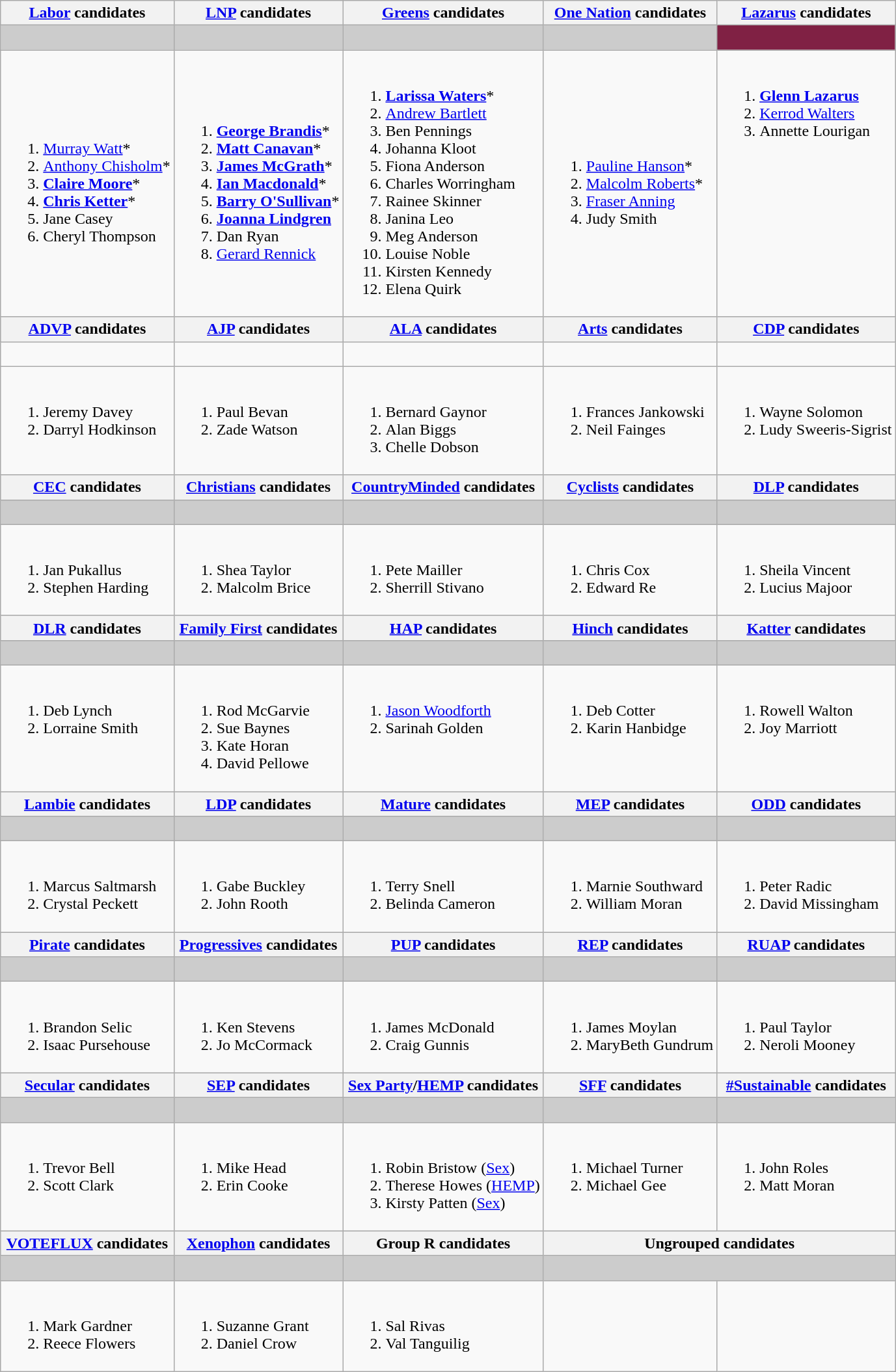<table class="wikitable">
<tr>
<th><a href='#'>Labor</a> candidates</th>
<th><a href='#'>LNP</a> candidates</th>
<th><a href='#'>Greens</a> candidates</th>
<th><a href='#'>One Nation</a> candidates</th>
<th><a href='#'>Lazarus</a> candidates</th>
</tr>
<tr style="background:#ccc;">
<td> </td>
<td> </td>
<td> </td>
<td> </td>
<td bgcolor="#802144"> </td>
</tr>
<tr>
<td><br><ol><li><a href='#'>Murray Watt</a>*</li><li><a href='#'>Anthony Chisholm</a>*</li><li><strong><a href='#'>Claire Moore</a></strong>*</li><li><strong><a href='#'>Chris Ketter</a></strong>*</li><li>Jane Casey</li><li>Cheryl Thompson</li></ol></td>
<td><br><ol><li><strong><a href='#'>George Brandis</a></strong>*</li><li><strong><a href='#'>Matt Canavan</a></strong>*</li><li><strong><a href='#'>James McGrath</a></strong>*</li><li><strong><a href='#'>Ian Macdonald</a></strong>*</li><li><strong><a href='#'>Barry O'Sullivan</a></strong>*</li><li><strong><a href='#'>Joanna Lindgren</a></strong></li><li>Dan Ryan</li><li><a href='#'>Gerard Rennick</a></li></ol></td>
<td><br><ol><li><strong><a href='#'>Larissa Waters</a></strong>*</li><li><a href='#'>Andrew Bartlett</a></li><li>Ben Pennings</li><li>Johanna Kloot</li><li>Fiona Anderson</li><li>Charles Worringham</li><li>Rainee Skinner</li><li>Janina Leo</li><li>Meg Anderson</li><li>Louise Noble</li><li>Kirsten Kennedy</li><li>Elena Quirk</li></ol></td>
<td><br><ol><li><a href='#'>Pauline Hanson</a>*</li><li><a href='#'>Malcolm Roberts</a>*</li><li><a href='#'>Fraser Anning</a></li><li>Judy Smith</li></ol></td>
<td valign=top><br><ol><li><strong><a href='#'>Glenn Lazarus</a></strong></li><li><a href='#'>Kerrod Walters</a></li><li>Annette Lourigan</li></ol></td>
</tr>
<tr style="background:#ccc;">
<th><a href='#'>ADVP</a> candidates</th>
<th><a href='#'>AJP</a> candidates</th>
<th><a href='#'>ALA</a> candidates</th>
<th><a href='#'>Arts</a> candidates</th>
<th><a href='#'>CDP</a> candidates</th>
</tr>
<tr>
<td> </td>
<td> </td>
<td> </td>
<td> </td>
<td> </td>
</tr>
<tr>
<td valign=top><br><ol><li>Jeremy Davey</li><li>Darryl Hodkinson</li></ol></td>
<td valign=top><br><ol><li>Paul Bevan</li><li>Zade Watson</li></ol></td>
<td valign=top><br><ol><li>Bernard Gaynor</li><li>Alan Biggs</li><li>Chelle Dobson</li></ol></td>
<td valign=top><br><ol><li>Frances Jankowski</li><li>Neil Fainges</li></ol></td>
<td valign=top><br><ol><li>Wayne Solomon</li><li>Ludy Sweeris-Sigrist</li></ol></td>
</tr>
<tr style="background:#ccc;">
<th><a href='#'>CEC</a> candidates</th>
<th><a href='#'>Christians</a> candidates</th>
<th><a href='#'>CountryMinded</a> candidates</th>
<th><a href='#'>Cyclists</a> candidates</th>
<th><a href='#'>DLP</a> candidates</th>
</tr>
<tr style="background:#ccc;">
<td> </td>
<td> </td>
<td> </td>
<td> </td>
<td> </td>
</tr>
<tr>
<td valign=top><br><ol><li>Jan Pukallus</li><li>Stephen Harding</li></ol></td>
<td valign=top><br><ol><li>Shea Taylor</li><li>Malcolm Brice</li></ol></td>
<td valign=top><br><ol><li>Pete Mailler</li><li>Sherrill Stivano</li></ol></td>
<td valign=top><br><ol><li>Chris Cox</li><li>Edward Re</li></ol></td>
<td valign=top><br><ol><li>Sheila Vincent</li><li>Lucius Majoor</li></ol></td>
</tr>
<tr style="background:#ccc;">
<th><a href='#'>DLR</a> candidates</th>
<th><a href='#'>Family First</a> candidates</th>
<th><a href='#'>HAP</a> candidates</th>
<th><a href='#'>Hinch</a> candidates</th>
<th><a href='#'>Katter</a> candidates</th>
</tr>
<tr style="background:#ccc;">
<td> </td>
<td> </td>
<td> </td>
<td> </td>
<td> </td>
</tr>
<tr>
<td valign=top><br><ol><li>Deb Lynch</li><li>Lorraine Smith</li></ol></td>
<td valign=top><br><ol><li>Rod McGarvie</li><li>Sue Baynes</li><li>Kate Horan</li><li>David Pellowe</li></ol></td>
<td valign=top><br><ol><li><a href='#'>Jason Woodforth</a></li><li>Sarinah Golden</li></ol></td>
<td valign=top><br><ol><li>Deb Cotter</li><li>Karin Hanbidge</li></ol></td>
<td valign=top><br><ol><li>Rowell Walton</li><li>Joy Marriott</li></ol></td>
</tr>
<tr style="background:#ccc;">
<th><a href='#'>Lambie</a> candidates</th>
<th><a href='#'>LDP</a> candidates</th>
<th><a href='#'>Mature</a> candidates</th>
<th><a href='#'>MEP</a> candidates</th>
<th><a href='#'>ODD</a> candidates</th>
</tr>
<tr style="background:#ccc;">
<td> </td>
<td> </td>
<td> </td>
<td> </td>
<td> </td>
</tr>
<tr>
<td valign=top><br><ol><li>Marcus Saltmarsh</li><li>Crystal Peckett</li></ol></td>
<td valign=top><br><ol><li>Gabe Buckley</li><li>John Rooth</li></ol></td>
<td valign=top><br><ol><li>Terry Snell</li><li>Belinda Cameron</li></ol></td>
<td valign=top><br><ol><li>Marnie Southward</li><li>William Moran</li></ol></td>
<td valign=top><br><ol><li>Peter Radic</li><li>David Missingham</li></ol></td>
</tr>
<tr style="background:#ccc;">
<th><a href='#'>Pirate</a> candidates</th>
<th><a href='#'>Progressives</a> candidates</th>
<th><a href='#'>PUP</a> candidates</th>
<th><a href='#'>REP</a> candidates</th>
<th><a href='#'>RUAP</a> candidates</th>
</tr>
<tr style="background:#ccc;">
<td> </td>
<td> </td>
<td> </td>
<td> </td>
<td> </td>
</tr>
<tr>
<td valign=top><br><ol><li>Brandon Selic</li><li>Isaac Pursehouse</li></ol></td>
<td valign=top><br><ol><li>Ken Stevens</li><li>Jo McCormack</li></ol></td>
<td valign=top><br><ol><li>James McDonald</li><li>Craig Gunnis</li></ol></td>
<td valign=top><br><ol><li>James Moylan</li><li>MaryBeth Gundrum</li></ol></td>
<td valign=top><br><ol><li>Paul Taylor</li><li>Neroli Mooney</li></ol></td>
</tr>
<tr style="background:#ccc;">
<th><a href='#'>Secular</a> candidates</th>
<th><a href='#'>SEP</a> candidates</th>
<th><a href='#'>Sex Party</a>/<a href='#'>HEMP</a> candidates</th>
<th><a href='#'>SFF</a> candidates</th>
<th><a href='#'>#Sustainable</a> candidates</th>
</tr>
<tr style="background:#ccc;">
<td> </td>
<td> </td>
<td> </td>
<td> </td>
<td> </td>
</tr>
<tr>
<td valign=top><br><ol><li>Trevor Bell</li><li>Scott Clark</li></ol></td>
<td valign=top><br><ol><li>Mike Head</li><li>Erin Cooke</li></ol></td>
<td valign=top><br><ol><li>Robin Bristow (<a href='#'>Sex</a>)</li><li>Therese Howes (<a href='#'>HEMP</a>)</li><li>Kirsty Patten (<a href='#'>Sex</a>)</li></ol></td>
<td valign=top><br><ol><li>Michael Turner</li><li>Michael Gee</li></ol></td>
<td valign=top><br><ol><li>John Roles</li><li>Matt Moran</li></ol></td>
</tr>
<tr style="background:#ccc;">
<th><a href='#'>VOTEFLUX</a> candidates</th>
<th><a href='#'>Xenophon</a> candidates</th>
<th>Group R candidates</th>
<th colspan=2>Ungrouped candidates</th>
</tr>
<tr style="background:#ccc;">
<td> </td>
<td> </td>
<td> </td>
<td colspan=2> </td>
</tr>
<tr>
<td valign=top><br><ol><li>Mark Gardner</li><li>Reece Flowers</li></ol></td>
<td valign=top><br><ol><li>Suzanne Grant</li><li>Daniel Crow</li></ol></td>
<td valign=top><br><ol><li>Sal Rivas</li><li>Val Tanguilig</li></ol></td>
<td valign=top><br></td>
<td valign=top><br></td>
</tr>
</table>
